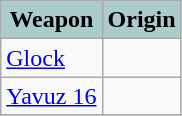<table class="wikitable">
<tr>
<th style="text-align:center; background:#acc;">Weapon</th>
<th style="text-align: center; background:#acc;">Origin</th>
</tr>
<tr>
<td><a href='#'>Glock</a></td>
<td></td>
</tr>
<tr>
<td><a href='#'>Yavuz 16</a></td>
<td></td>
</tr>
<tr>
</tr>
</table>
